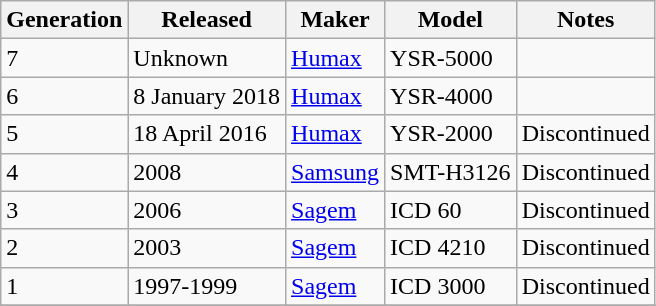<table class="wikitable">
<tr>
<th>Generation</th>
<th>Released</th>
<th>Maker</th>
<th>Model</th>
<th>Notes</th>
</tr>
<tr>
<td>7</td>
<td>Unknown</td>
<td><a href='#'>Humax</a></td>
<td>YSR-5000</td>
<td></td>
</tr>
<tr>
<td>6</td>
<td>8 January 2018</td>
<td><a href='#'>Humax</a></td>
<td>YSR-4000</td>
<td></td>
</tr>
<tr>
<td>5</td>
<td>18 April 2016</td>
<td><a href='#'>Humax</a></td>
<td>YSR-2000</td>
<td>Discontinued</td>
</tr>
<tr>
<td>4</td>
<td>2008</td>
<td><a href='#'>Samsung</a></td>
<td>SMT-H3126</td>
<td>Discontinued</td>
</tr>
<tr>
<td>3</td>
<td>2006</td>
<td><a href='#'>Sagem</a></td>
<td>ICD 60</td>
<td>Discontinued</td>
</tr>
<tr>
<td>2</td>
<td>2003</td>
<td><a href='#'>Sagem</a></td>
<td>ICD 4210</td>
<td>Discontinued</td>
</tr>
<tr>
<td>1</td>
<td>1997-1999</td>
<td><a href='#'>Sagem</a></td>
<td>ICD 3000</td>
<td>Discontinued</td>
</tr>
<tr>
</tr>
</table>
